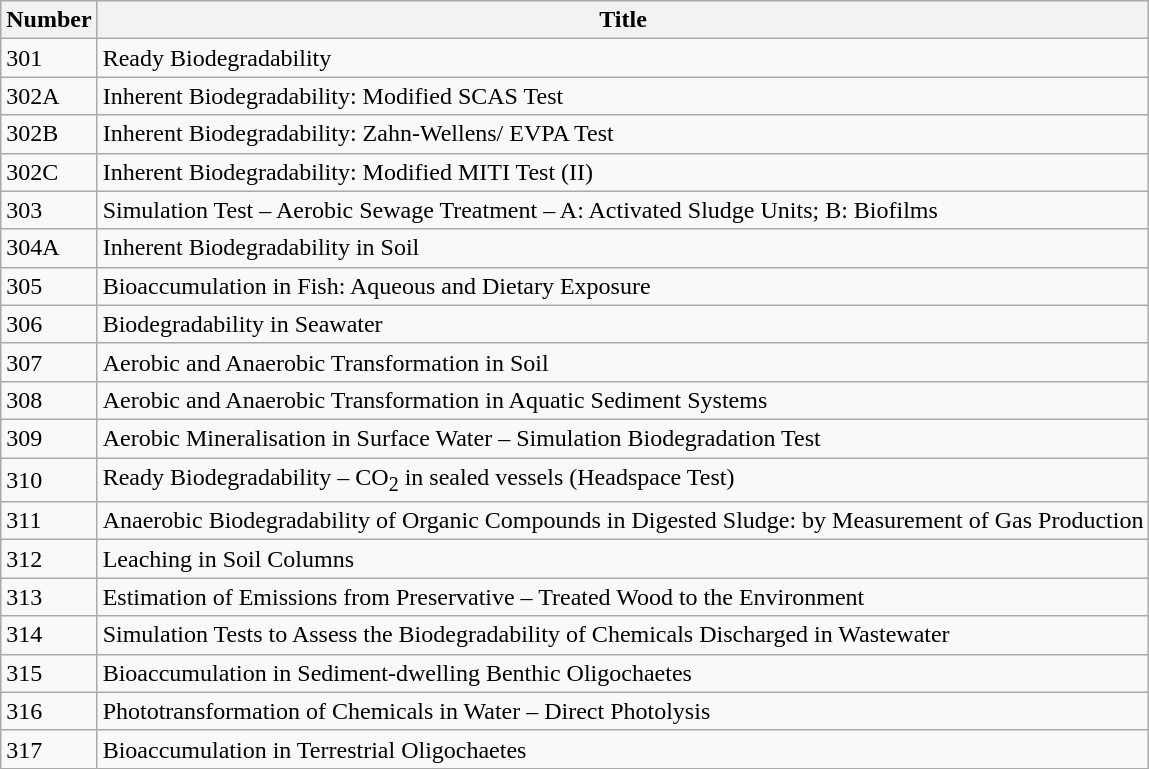<table class="wikitable">
<tr>
<th>Number</th>
<th>Title</th>
</tr>
<tr>
<td>301</td>
<td>Ready Biodegradability</td>
</tr>
<tr>
<td>302A</td>
<td>Inherent Biodegradability: Modified SCAS Test</td>
</tr>
<tr>
<td>302B</td>
<td>Inherent Biodegradability: Zahn-Wellens/ EVPA Test</td>
</tr>
<tr>
<td>302C</td>
<td>Inherent Biodegradability: Modified MITI Test (II)</td>
</tr>
<tr>
<td>303</td>
<td>Simulation Test – Aerobic Sewage Treatment – A: Activated Sludge Units; B: Biofilms</td>
</tr>
<tr>
<td>304A</td>
<td>Inherent Biodegradability in Soil</td>
</tr>
<tr>
<td>305</td>
<td>Bioaccumulation in Fish: Aqueous and Dietary Exposure</td>
</tr>
<tr>
<td>306</td>
<td>Biodegradability in Seawater</td>
</tr>
<tr>
<td>307</td>
<td>Aerobic and Anaerobic Transformation in Soil</td>
</tr>
<tr>
<td>308</td>
<td>Aerobic and Anaerobic Transformation in Aquatic Sediment Systems</td>
</tr>
<tr>
<td>309</td>
<td>Aerobic Mineralisation in Surface Water – Simulation Biodegradation Test</td>
</tr>
<tr>
<td>310</td>
<td>Ready Biodegradability – CO<sub>2</sub> in sealed vessels (Headspace Test)</td>
</tr>
<tr>
<td>311</td>
<td>Anaerobic Biodegradability of Organic Compounds in Digested Sludge: by Measurement of Gas Production</td>
</tr>
<tr>
<td>312</td>
<td>Leaching in Soil Columns</td>
</tr>
<tr>
<td>313</td>
<td>Estimation of Emissions from Preservative – Treated Wood to the Environment</td>
</tr>
<tr>
<td>314</td>
<td>Simulation Tests to Assess the Biodegradability of Chemicals Discharged in Wastewater</td>
</tr>
<tr>
<td>315</td>
<td>Bioaccumulation in Sediment-dwelling Benthic Oligochaetes</td>
</tr>
<tr>
<td>316</td>
<td>Phototransformation of Chemicals in Water – Direct Photolysis</td>
</tr>
<tr>
<td>317</td>
<td>Bioaccumulation in Terrestrial Oligochaetes</td>
</tr>
</table>
